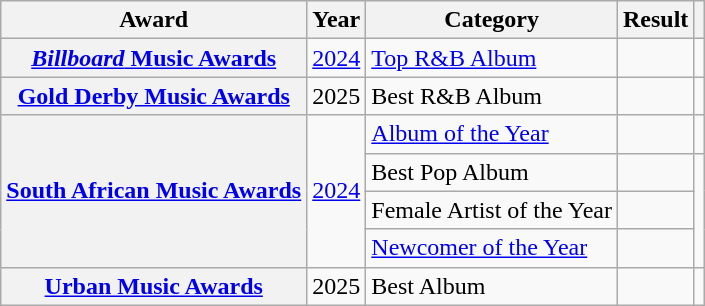<table class="wikitable sortable plainrowheaders">
<tr>
<th>Award</th>
<th>Year</th>
<th>Category</th>
<th>Result</th>
<th></th>
</tr>
<tr>
<th scope="row"><a href='#'><em>Billboard</em> Music Awards</a></th>
<td><a href='#'>2024</a></td>
<td><a href='#'>Top R&B Album</a></td>
<td></td>
<td align="center"></td>
</tr>
<tr>
<th scope="row"><a href='#'>Gold Derby Music Awards</a></th>
<td>2025</td>
<td>Best R&B Album</td>
<td></td>
<td align="center"></td>
</tr>
<tr>
<th scope="row" rowspan="4"><a href='#'>South African Music Awards</a></th>
<td rowspan="4"><a href='#'>2024</a></td>
<td><a href='#'>Album of the Year</a></td>
<td></td>
<td style="text-align:center"></td>
</tr>
<tr>
<td>Best Pop Album</td>
<td></td>
<td style="text-align:center" rowspan="3"></td>
</tr>
<tr>
<td>Female Artist of the Year</td>
<td></td>
</tr>
<tr>
<td><a href='#'>Newcomer of the Year</a></td>
<td></td>
</tr>
<tr>
<th scope="row"><a href='#'>Urban Music Awards</a></th>
<td>2025</td>
<td>Best Album</td>
<td></td>
<td align="center"></td>
</tr>
</table>
